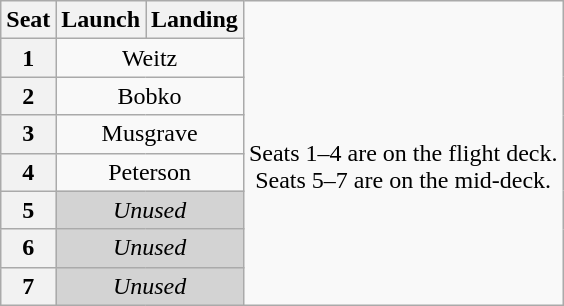<table class="wikitable" style="text-align:center">
<tr>
<th>Seat</th>
<th>Launch</th>
<th>Landing</th>
<td rowspan=8><br>Seats 1–4 are on the flight deck.<br>Seats 5–7 are on the mid-deck.</td>
</tr>
<tr>
<th>1</th>
<td colspan=2>Weitz</td>
</tr>
<tr>
<th>2</th>
<td colspan=2>Bobko</td>
</tr>
<tr>
<th>3</th>
<td colspan=2>Musgrave</td>
</tr>
<tr>
<th>4</th>
<td colspan=2>Peterson</td>
</tr>
<tr>
<th>5</th>
<td colspan=2 style="background-color:lightgray"><em>Unused</em></td>
</tr>
<tr>
<th>6</th>
<td colspan=2 style="background-color:lightgray"><em>Unused</em></td>
</tr>
<tr>
<th>7</th>
<td colspan=2 style="background-color:lightgray"><em>Unused</em></td>
</tr>
</table>
